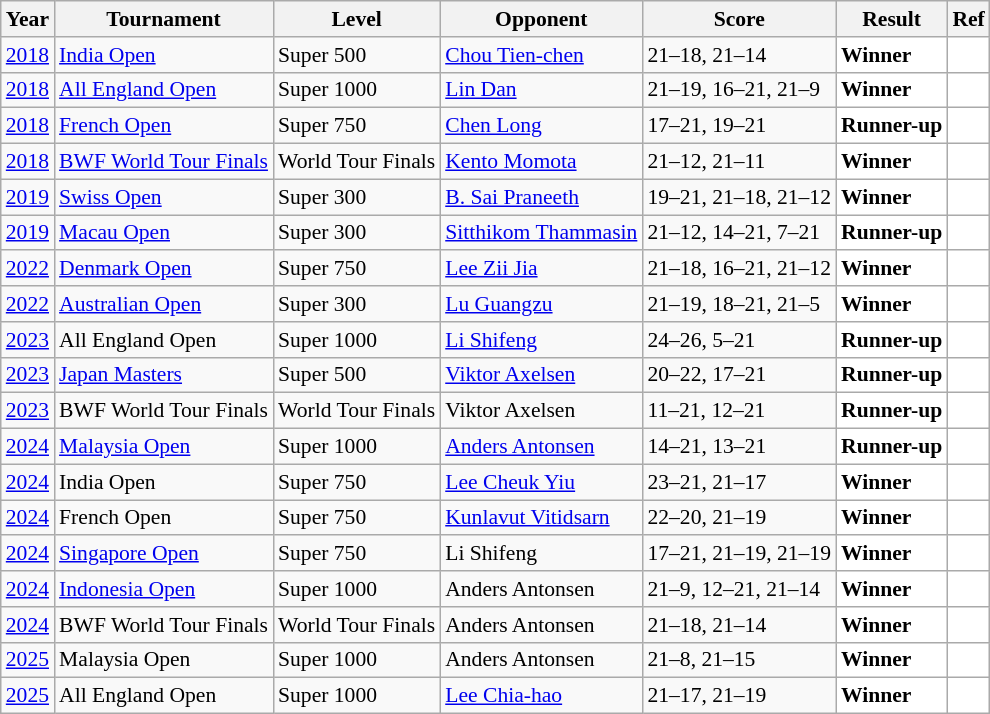<table class="sortable wikitable" style="font-size: 90%;">
<tr>
<th>Year</th>
<th>Tournament</th>
<th>Level</th>
<th>Opponent</th>
<th>Score</th>
<th>Result</th>
<th>Ref</th>
</tr>
<tr>
<td align="center"><a href='#'>2018</a></td>
<td align="left"><a href='#'>India Open</a></td>
<td align="left">Super 500</td>
<td align="left"> <a href='#'>Chou Tien-chen</a></td>
<td align="left">21–18, 21–14</td>
<td style="text-align:left; background:white"> <strong>Winner</strong></td>
<td style="text-align:center; background:white"></td>
</tr>
<tr>
<td align="center"><a href='#'>2018</a></td>
<td align="left"><a href='#'>All England Open</a></td>
<td align="left">Super 1000</td>
<td align="left"> <a href='#'>Lin Dan</a></td>
<td align="left">21–19, 16–21, 21–9</td>
<td style="text-align:left; background:white"> <strong>Winner</strong></td>
<td style="text-align:center; background:white"></td>
</tr>
<tr>
<td align="center"><a href='#'>2018</a></td>
<td align="left"><a href='#'>French Open</a></td>
<td align="left">Super 750</td>
<td align="left"> <a href='#'>Chen Long</a></td>
<td align="left">17–21, 19–21</td>
<td style="text-align:left; background:white"> <strong>Runner-up</strong></td>
<td style="text-align:center; background:white"></td>
</tr>
<tr>
<td align="center"><a href='#'>2018</a></td>
<td align="left"><a href='#'>BWF World Tour Finals</a></td>
<td align="left">World Tour Finals</td>
<td align="left"> <a href='#'>Kento Momota</a></td>
<td align="left">21–12, 21–11</td>
<td style="text-align:left; background:white"> <strong>Winner</strong></td>
<td style="text-align:center; background:white"></td>
</tr>
<tr>
<td align="center"><a href='#'>2019</a></td>
<td align="left"><a href='#'>Swiss Open</a></td>
<td align="left">Super 300</td>
<td align="left"> <a href='#'>B. Sai Praneeth</a></td>
<td align="left">19–21, 21–18, 21–12</td>
<td style="text-align:left; background:white"> <strong>Winner</strong></td>
<td style="text-align:center; background:white"></td>
</tr>
<tr>
<td align="center"><a href='#'>2019</a></td>
<td align="left"><a href='#'>Macau Open</a></td>
<td align="left">Super 300</td>
<td align="left"> <a href='#'>Sitthikom Thammasin</a></td>
<td align="left">21–12, 14–21, 7–21</td>
<td style="text-align:left; background:white"> <strong>Runner-up</strong></td>
<td style="text-align:center; background:white"></td>
</tr>
<tr>
<td align="center"><a href='#'>2022</a></td>
<td align="left"><a href='#'>Denmark Open</a></td>
<td align="left">Super 750</td>
<td align="left"> <a href='#'>Lee Zii Jia</a></td>
<td align="left">21–18, 16–21, 21–12</td>
<td style="text-align:left; background:white"> <strong>Winner</strong></td>
<td style="text-align:center; background:white"></td>
</tr>
<tr>
<td align="center"><a href='#'>2022</a></td>
<td align="left"><a href='#'>Australian Open</a></td>
<td align="left">Super 300</td>
<td align="left"> <a href='#'>Lu Guangzu</a></td>
<td align="left">21–19, 18–21, 21–5</td>
<td style="text-align:left; background:white"> <strong>Winner</strong></td>
<td style="text-align:center; background:white"></td>
</tr>
<tr>
<td align="center"><a href='#'>2023</a></td>
<td align="left">All England Open</td>
<td align="left">Super 1000</td>
<td align="left"> <a href='#'>Li Shifeng</a></td>
<td align="left">24–26, 5–21</td>
<td style="text-align:left; background:white"> <strong>Runner-up</strong></td>
<td style="text-align:center; background:white"></td>
</tr>
<tr>
<td align="center"><a href='#'>2023</a></td>
<td align="left"><a href='#'>Japan Masters</a></td>
<td align="left">Super 500</td>
<td align="left"> <a href='#'>Viktor Axelsen</a></td>
<td align="left">20–22, 17–21</td>
<td style="text-align:left; background:white"> <strong>Runner-up</strong></td>
<td style="text-align:center; background:white"></td>
</tr>
<tr>
<td align="center"><a href='#'>2023</a></td>
<td align="left">BWF World Tour Finals</td>
<td align="left">World Tour Finals</td>
<td align="left"> Viktor Axelsen</td>
<td align="left">11–21, 12–21</td>
<td style="text-align:left; background:white"> <strong>Runner-up</strong></td>
<td style="text-align:center; background:white"></td>
</tr>
<tr>
<td align="center"><a href='#'>2024</a></td>
<td align="left"><a href='#'>Malaysia Open</a></td>
<td align="left">Super 1000</td>
<td align="left"> <a href='#'>Anders Antonsen</a></td>
<td align="left">14–21, 13–21</td>
<td style="text-align:left; background:white"> <strong>Runner-up</strong></td>
<td style="text-align:center; background:white"></td>
</tr>
<tr>
<td align="center"><a href='#'>2024</a></td>
<td align="left">India Open</td>
<td align="left">Super 750</td>
<td align="left"> <a href='#'>Lee Cheuk Yiu</a></td>
<td align="left">23–21, 21–17</td>
<td style="text-align:left; background:white"> <strong>Winner</strong></td>
<td style="text-align:center; background:white"></td>
</tr>
<tr>
<td align="center"><a href='#'>2024</a></td>
<td align="left">French Open</td>
<td align="left">Super 750</td>
<td align="left"> <a href='#'>Kunlavut Vitidsarn</a></td>
<td align="left">22–20, 21–19</td>
<td style="text-align:left; background:white"> <strong>Winner</strong></td>
<td style="text-align:center; background:white"></td>
</tr>
<tr>
<td align="center"><a href='#'>2024</a></td>
<td align="left"><a href='#'>Singapore Open</a></td>
<td align="left">Super 750</td>
<td align="left"> Li Shifeng</td>
<td align="left">17–21, 21–19, 21–19</td>
<td style="text-align:left; background:white"> <strong>Winner</strong></td>
<td style="text-align:center; background:white"></td>
</tr>
<tr>
<td align="center"><a href='#'>2024</a></td>
<td align="left"><a href='#'>Indonesia Open</a></td>
<td align="left">Super 1000</td>
<td align="left"> Anders Antonsen</td>
<td align="left">21–9, 12–21, 21–14</td>
<td style="text-align:left; background:white"> <strong>Winner</strong></td>
<td style="text-align:center; background:white"></td>
</tr>
<tr>
<td align="center"><a href='#'>2024</a></td>
<td align="left">BWF World Tour Finals</td>
<td align="left">World Tour Finals</td>
<td align="left"> Anders Antonsen</td>
<td align="left">21–18, 21–14</td>
<td style="text-align:left; background:white"> <strong>Winner</strong></td>
<td style="text-align:center; background:white"></td>
</tr>
<tr>
<td align="center"><a href='#'>2025</a></td>
<td align="left">Malaysia Open</td>
<td align="left">Super 1000</td>
<td align="left"> Anders Antonsen</td>
<td align="left">21–8, 21–15</td>
<td style="text-align:left; background: white"> <strong>Winner</strong></td>
<td style="text-align:center; background:white"></td>
</tr>
<tr>
<td align="center"><a href='#'>2025</a></td>
<td align="left">All England Open</td>
<td align="left">Super 1000</td>
<td align="left"> <a href='#'>Lee Chia-hao</a></td>
<td align="left">21–17, 21–19</td>
<td style="text-align:left; background:white"> <strong>Winner</strong></td>
<td style="text-align:center; background:white"></td>
</tr>
</table>
